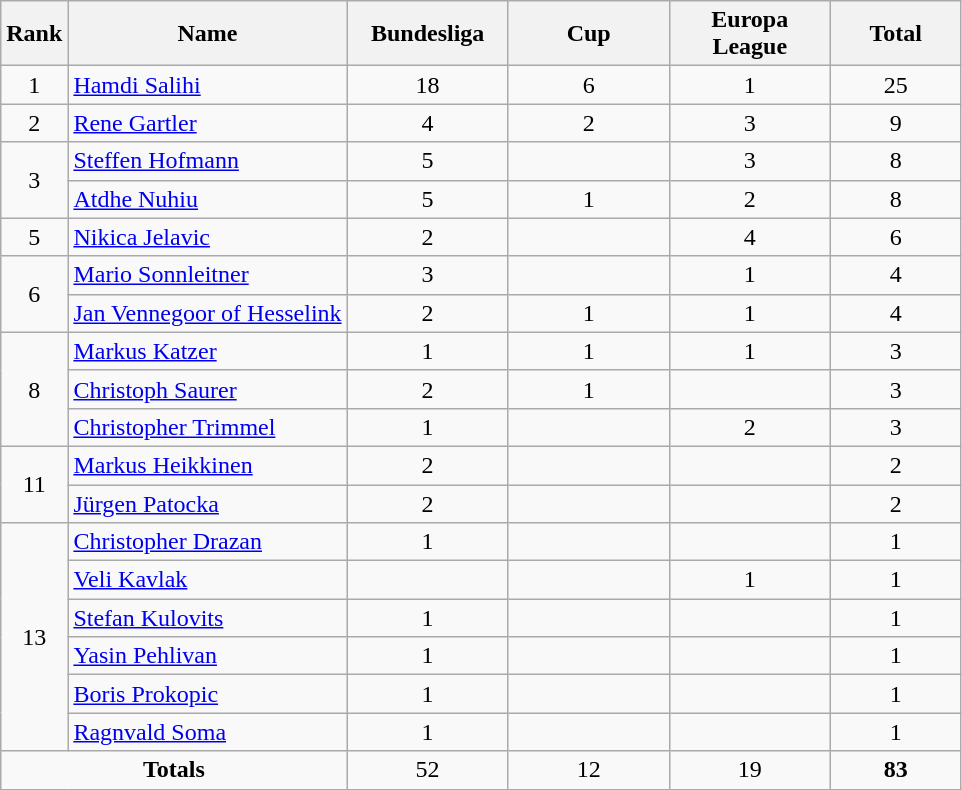<table class="wikitable" style="text-align: center;">
<tr>
<th>Rank</th>
<th>Name</th>
<th width=100>Bundesliga</th>
<th width=100>Cup</th>
<th width=100>Europa League</th>
<th width=80><strong>Total</strong></th>
</tr>
<tr>
<td>1</td>
<td align="left"> <a href='#'>Hamdi Salihi</a></td>
<td>18</td>
<td>6</td>
<td>1</td>
<td>25</td>
</tr>
<tr>
<td>2</td>
<td align="left"> <a href='#'>Rene Gartler</a></td>
<td>4</td>
<td>2</td>
<td>3</td>
<td>9</td>
</tr>
<tr>
<td rowspan="2">3</td>
<td align="left"> <a href='#'>Steffen Hofmann</a></td>
<td>5</td>
<td></td>
<td>3</td>
<td>8</td>
</tr>
<tr>
<td align="left"> <a href='#'>Atdhe Nuhiu</a></td>
<td>5</td>
<td>1</td>
<td>2</td>
<td>8</td>
</tr>
<tr>
<td>5</td>
<td align="left"> <a href='#'>Nikica Jelavic</a></td>
<td>2</td>
<td></td>
<td>4</td>
<td>6</td>
</tr>
<tr>
<td rowspan="2">6</td>
<td align="left"> <a href='#'>Mario Sonnleitner</a></td>
<td>3</td>
<td></td>
<td>1</td>
<td>4</td>
</tr>
<tr>
<td align="left"> <a href='#'>Jan Vennegoor of Hesselink</a></td>
<td>2</td>
<td>1</td>
<td>1</td>
<td>4</td>
</tr>
<tr>
<td rowspan="3">8</td>
<td align="left"> <a href='#'>Markus Katzer</a></td>
<td>1</td>
<td>1</td>
<td>1</td>
<td>3</td>
</tr>
<tr>
<td align="left"> <a href='#'>Christoph Saurer</a></td>
<td>2</td>
<td>1</td>
<td></td>
<td>3</td>
</tr>
<tr>
<td align="left"> <a href='#'>Christopher Trimmel</a></td>
<td>1</td>
<td></td>
<td>2</td>
<td>3</td>
</tr>
<tr>
<td rowspan="2">11</td>
<td align="left"> <a href='#'>Markus Heikkinen</a></td>
<td>2</td>
<td></td>
<td></td>
<td>2</td>
</tr>
<tr>
<td align="left"> <a href='#'>Jürgen Patocka</a></td>
<td>2</td>
<td></td>
<td></td>
<td>2</td>
</tr>
<tr>
<td rowspan="6">13</td>
<td align="left"> <a href='#'>Christopher Drazan</a></td>
<td>1</td>
<td></td>
<td></td>
<td>1</td>
</tr>
<tr>
<td align="left"> <a href='#'>Veli Kavlak</a></td>
<td></td>
<td></td>
<td>1</td>
<td>1</td>
</tr>
<tr>
<td align="left"> <a href='#'>Stefan Kulovits</a></td>
<td>1</td>
<td></td>
<td></td>
<td>1</td>
</tr>
<tr>
<td align="left"> <a href='#'>Yasin Pehlivan</a></td>
<td>1</td>
<td></td>
<td></td>
<td>1</td>
</tr>
<tr>
<td align="left"> <a href='#'>Boris Prokopic</a></td>
<td>1</td>
<td></td>
<td></td>
<td>1</td>
</tr>
<tr>
<td align="left"> <a href='#'>Ragnvald Soma</a></td>
<td>1</td>
<td></td>
<td></td>
<td>1</td>
</tr>
<tr>
<td colspan="2"><strong>Totals</strong></td>
<td>52</td>
<td>12</td>
<td>19</td>
<td><strong>83</strong></td>
</tr>
</table>
